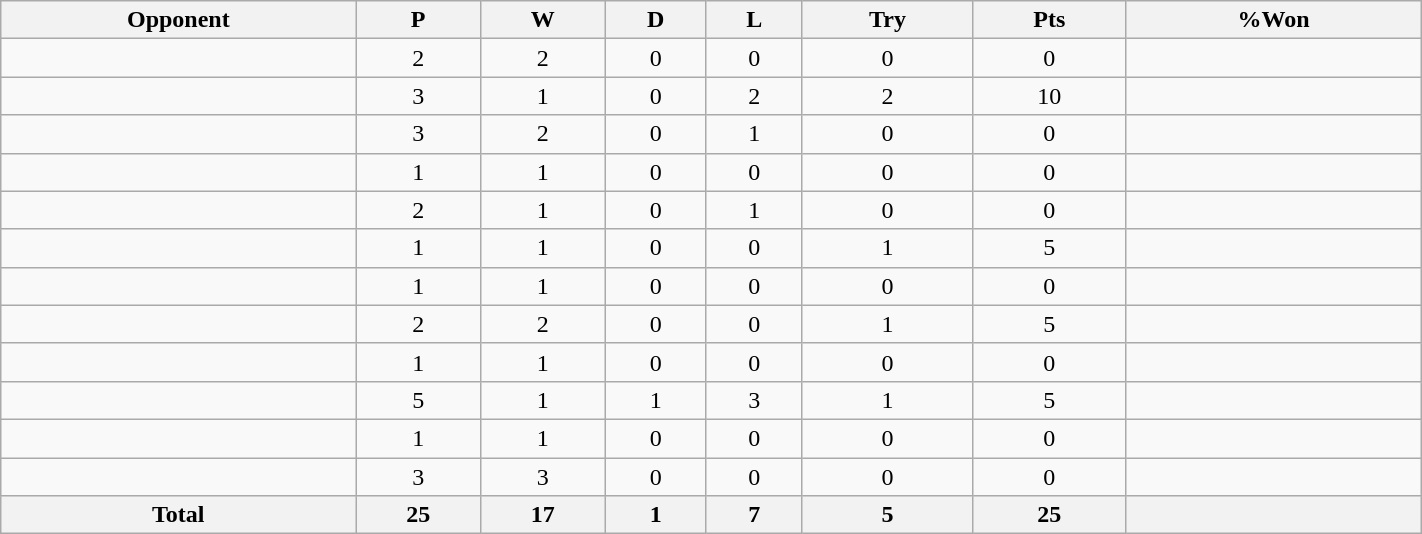<table class="wikitable sortable" style="text-align:center;width:75%">
<tr>
<th style="width:25%;">Opponent</th>
<th abbr="Played" style="width:15px;">P</th>
<th abbr="Won" style="width:10px;">W</th>
<th abbr="Drawn" style="width:10px;">D</th>
<th abbr="Lost" style="width:10px;">L</th>
<th abbr="Tries" style="width:15px;">Try</th>
<th abbr="Points" style="width:18px;">Pts</th>
<th abbr="Won" style="width:15px;">%Won</th>
</tr>
<tr>
<td align="left"></td>
<td>2</td>
<td>2</td>
<td>0</td>
<td>0</td>
<td>0</td>
<td>0</td>
<td></td>
</tr>
<tr>
<td align="left"></td>
<td>3</td>
<td>1</td>
<td>0</td>
<td>2</td>
<td>2</td>
<td>10</td>
<td></td>
</tr>
<tr>
<td align="left"></td>
<td>3</td>
<td>2</td>
<td>0</td>
<td>1</td>
<td>0</td>
<td>0</td>
<td></td>
</tr>
<tr>
<td align="left"></td>
<td>1</td>
<td>1</td>
<td>0</td>
<td>0</td>
<td>0</td>
<td>0</td>
<td></td>
</tr>
<tr>
<td align="left"></td>
<td>2</td>
<td>1</td>
<td>0</td>
<td>1</td>
<td>0</td>
<td>0</td>
<td></td>
</tr>
<tr>
<td align="left"></td>
<td>1</td>
<td>1</td>
<td>0</td>
<td>0</td>
<td>1</td>
<td>5</td>
<td></td>
</tr>
<tr>
<td align="left"></td>
<td>1</td>
<td>1</td>
<td>0</td>
<td>0</td>
<td>0</td>
<td>0</td>
<td></td>
</tr>
<tr>
<td align="left"></td>
<td>2</td>
<td>2</td>
<td>0</td>
<td>0</td>
<td>1</td>
<td>5</td>
<td></td>
</tr>
<tr>
<td align="left"></td>
<td>1</td>
<td>1</td>
<td>0</td>
<td>0</td>
<td>0</td>
<td>0</td>
<td></td>
</tr>
<tr>
<td align="left"></td>
<td>5</td>
<td>1</td>
<td>1</td>
<td>3</td>
<td>1</td>
<td>5</td>
<td></td>
</tr>
<tr>
<td align="left"></td>
<td>1</td>
<td>1</td>
<td>0</td>
<td>0</td>
<td>0</td>
<td>0</td>
<td></td>
</tr>
<tr>
<td align="left"></td>
<td>3</td>
<td>3</td>
<td>0</td>
<td>0</td>
<td>0</td>
<td>0</td>
<td></td>
</tr>
<tr>
<th>Total</th>
<th>25</th>
<th>17</th>
<th>1</th>
<th>7</th>
<th>5</th>
<th>25</th>
<th></th>
</tr>
</table>
